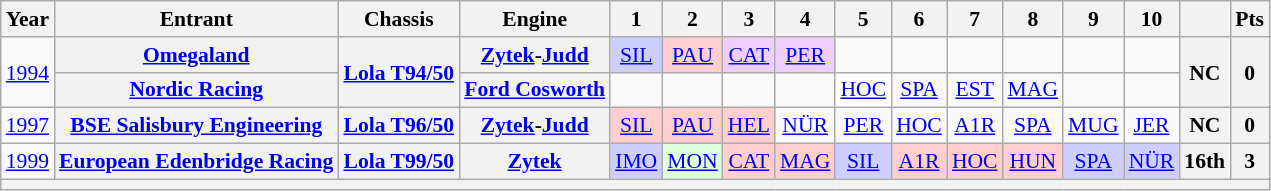<table class="wikitable" style="text-align:center; font-size:90%">
<tr>
<th>Year</th>
<th>Entrant</th>
<th>Chassis</th>
<th>Engine</th>
<th>1</th>
<th>2</th>
<th>3</th>
<th>4</th>
<th>5</th>
<th>6</th>
<th>7</th>
<th>8</th>
<th>9</th>
<th>10</th>
<th></th>
<th>Pts</th>
</tr>
<tr>
<td rowspan=2><a href='#'>1994</a></td>
<th><a href='#'>Omegaland</a></th>
<th rowspan=2><a href='#'>Lola T94/50</a></th>
<th><a href='#'>Zytek</a>-<a href='#'>Judd</a></th>
<td style="background:#CFCFFF;"><a href='#'>SIL</a><br></td>
<td style="background:#FFCFCF;"><a href='#'>PAU</a><br></td>
<td style="background:#EFCFFF;"><a href='#'>CAT</a><br></td>
<td style="background:#EFCFFF;"><a href='#'>PER</a><br></td>
<td></td>
<td></td>
<td></td>
<td></td>
<td></td>
<td></td>
<th rowspan=2>NC</th>
<th rowspan=2>0</th>
</tr>
<tr>
<th><a href='#'>Nordic Racing</a></th>
<th><a href='#'>Ford Cosworth</a></th>
<td></td>
<td></td>
<td></td>
<td></td>
<td style="background:#FFFFFF;"><a href='#'>HOC</a><br></td>
<td><a href='#'>SPA</a></td>
<td><a href='#'>EST</a></td>
<td><a href='#'>MAG</a></td>
<td></td>
<td></td>
</tr>
<tr>
<td><a href='#'>1997</a></td>
<th><a href='#'>BSE Salisbury Engineering</a></th>
<th><a href='#'>Lola T96/50</a></th>
<th><a href='#'>Zytek</a>-<a href='#'>Judd</a></th>
<td style="background:#FFCFCF;"><a href='#'>SIL</a><br></td>
<td style="background:#FFCFCF;"><a href='#'>PAU</a><br></td>
<td style="background:#FFCFCF;"><a href='#'>HEL</a><br></td>
<td><a href='#'>NÜR</a></td>
<td><a href='#'>PER</a></td>
<td><a href='#'>HOC</a></td>
<td><a href='#'>A1R</a></td>
<td><a href='#'>SPA</a></td>
<td><a href='#'>MUG</a></td>
<td><a href='#'>JER</a></td>
<th>NC</th>
<th>0</th>
</tr>
<tr>
<td><a href='#'>1999</a></td>
<th><a href='#'>European Edenbridge Racing</a></th>
<th><a href='#'>Lola T99/50</a></th>
<th><a href='#'>Zytek</a></th>
<td style="background:#CFCFFF;"><a href='#'>IMO</a><br></td>
<td style="background:#DFFFDF;"><a href='#'>MON</a><br></td>
<td style="background:#FFCFCF;"><a href='#'>CAT</a><br></td>
<td style="background:#FFCFCF;"><a href='#'>MAG</a><br></td>
<td style="background:#CFCFFF;"><a href='#'>SIL</a><br></td>
<td style="background:#FFCFCF;"><a href='#'>A1R</a><br></td>
<td style="background:#FFCFCF;"><a href='#'>HOC</a><br></td>
<td style="background:#FFCFCF;"><a href='#'>HUN</a><br></td>
<td style="background:#CFCFFF;"><a href='#'>SPA</a><br></td>
<td style="background:#CFCFFF;"><a href='#'>NÜR</a><br></td>
<th>16th</th>
<th>3</th>
</tr>
<tr>
<th colspan="16"></th>
</tr>
</table>
